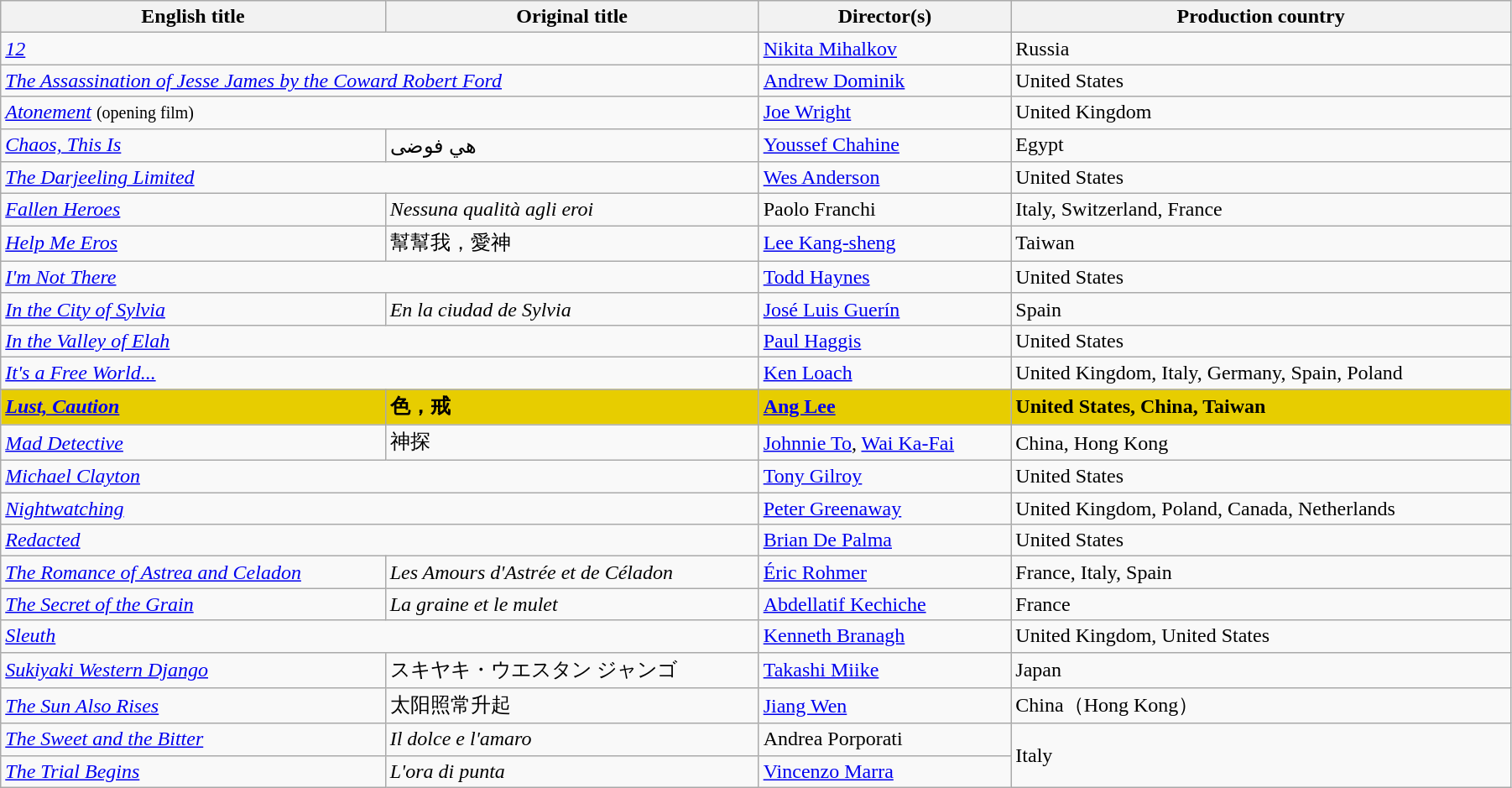<table class="wikitable" style="width:95%; margin-bottom:0px">
<tr>
<th>English title</th>
<th>Original title</th>
<th>Director(s)</th>
<th>Production country</th>
</tr>
<tr>
<td colspan=2><em><a href='#'>12</a></em></td>
<td data-sort-value="Mihalkov"><a href='#'>Nikita Mihalkov</a></td>
<td>Russia</td>
</tr>
<tr>
<td colspan=2 data-sort-value="Assassination"><em><a href='#'>The Assassination of Jesse James by the Coward Robert Ford</a></em></td>
<td data-sort-value="Dominik"><a href='#'>Andrew Dominik</a></td>
<td>United States</td>
</tr>
<tr>
<td colspan=2><em><a href='#'>Atonement</a></em> <small>(opening film)</small></td>
<td data-sort-value="Wright"><a href='#'>Joe Wright</a></td>
<td>United Kingdom</td>
</tr>
<tr>
<td data-sort-value="Chaos"><em><a href='#'>Chaos, This Is</a></em></td>
<td>هي فوضى</td>
<td data-sort-value="Chahine"><a href='#'>Youssef Chahine</a></td>
<td>Egypt</td>
</tr>
<tr>
<td colspan=2 data-sort-value="Darjeeling"><em><a href='#'>The Darjeeling Limited</a></em></td>
<td data-sort-value="Anderson"><a href='#'>Wes Anderson</a></td>
<td>United States</td>
</tr>
<tr>
<td><em><a href='#'>Fallen Heroes</a></em></td>
<td><em>Nessuna qualità agli eroi</em></td>
<td data-sort-value="Franchi">Paolo Franchi</td>
<td>Italy, Switzerland, France</td>
</tr>
<tr>
<td><em><a href='#'>Help Me Eros</a></em></td>
<td>幫幫我，愛神</td>
<td data-sort-value="Kang-sheng"><a href='#'>Lee Kang-sheng</a></td>
<td>Taiwan</td>
</tr>
<tr>
<td colspan=2><em><a href='#'>I'm Not There</a></em></td>
<td data-sort-value="Haynes"><a href='#'>Todd Haynes</a></td>
<td>United States</td>
</tr>
<tr>
<td><em><a href='#'>In the City of Sylvia</a></em></td>
<td><em>En la ciudad de Sylvia</em></td>
<td data-sort-value="Guerin"><a href='#'>José Luis Guerín</a></td>
<td>Spain</td>
</tr>
<tr>
<td colspan=2><em><a href='#'>In the Valley of Elah</a></em></td>
<td data-sort-value="Haggis"><a href='#'>Paul Haggis</a></td>
<td>United States</td>
</tr>
<tr>
<td colspan=2><em><a href='#'>It's a Free World...</a></em></td>
<td data-sort-value="Loach"><a href='#'>Ken Loach</a></td>
<td>United Kingdom, Italy, Germany, Spain, Poland</td>
</tr>
<tr style="background:#E7CD00;">
<td><strong><em><a href='#'>Lust, Caution</a></em></strong></td>
<td><strong>色，戒</strong></td>
<td data-sort-value="Lee"><strong><a href='#'>Ang Lee</a></strong></td>
<td><strong>United States, China, Taiwan</strong></td>
</tr>
<tr>
<td><em><a href='#'>Mad Detective</a></em></td>
<td>神探</td>
<td data-sort-value="To"><a href='#'>Johnnie To</a>, <a href='#'>Wai Ka-Fai</a></td>
<td>China, Hong Kong</td>
</tr>
<tr>
<td colspan=2><em><a href='#'>Michael Clayton</a></em></td>
<td data-sort-value="Gilroy"><a href='#'>Tony Gilroy</a></td>
<td>United States</td>
</tr>
<tr>
<td colspan=2><em><a href='#'>Nightwatching</a></em></td>
<td data-sort-value="Greenaway"><a href='#'>Peter Greenaway</a></td>
<td>United Kingdom, Poland, Canada, Netherlands</td>
</tr>
<tr>
<td colspan=2><em><a href='#'>Redacted</a></em></td>
<td data-sort-value="De Palma"><a href='#'>Brian De Palma</a></td>
<td>United States</td>
</tr>
<tr>
<td data-sort-value="Romance"><em><a href='#'>The Romance of Astrea and Celadon</a></em></td>
<td data-sort-value="Amours"><em>Les Amours d'Astrée et de Céladon</em></td>
<td data-sort-value="Rohmer"><a href='#'>Éric Rohmer</a></td>
<td>France, Italy, Spain</td>
</tr>
<tr>
<td data-sort-value="Secret"><em><a href='#'>The Secret of the Grain</a></em></td>
<td data-sort-value="Graine"><em>La graine et le mulet</em></td>
<td data-sort-value="Kechiche"><a href='#'>Abdellatif Kechiche</a></td>
<td>France</td>
</tr>
<tr>
<td colspan=2><em><a href='#'>Sleuth</a></em></td>
<td data-sort-value="Branagh"><a href='#'>Kenneth Branagh</a></td>
<td>United Kingdom, United States</td>
</tr>
<tr>
<td><em><a href='#'>Sukiyaki Western Django</a></em></td>
<td>スキヤキ・ウエスタン ジャンゴ</td>
<td data-sort-value="Miike"><a href='#'>Takashi Miike</a></td>
<td>Japan</td>
</tr>
<tr>
<td data-sort-value="Sun"><em><a href='#'>The Sun Also Rises</a></em></td>
<td>太阳照常升起</td>
<td data-sort-value="Wen"><a href='#'>Jiang Wen</a></td>
<td>China（Hong Kong）</td>
</tr>
<tr>
<td data-sort-value="Sweet"><em><a href='#'>The Sweet and the Bitter</a></em></td>
<td data-sort-value="Dolce"><em>Il dolce e l'amaro</em></td>
<td data-sort-value="Porporati">Andrea Porporati</td>
<td rowspan="2">Italy</td>
</tr>
<tr>
<td data-sort-value="Trial"><em><a href='#'>The Trial Begins</a></em></td>
<td data-sort-value="Ora"><em>L'ora di punta</em></td>
<td data-sort-value="Marra"><a href='#'>Vincenzo Marra</a></td>
</tr>
</table>
